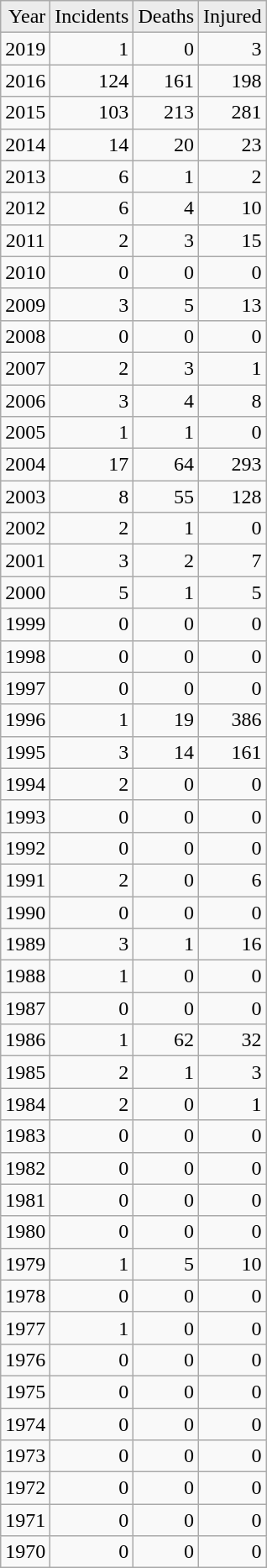<table class="wikitable sortable collapsible collapsed floatright" style="text-align:right">
<tr style="background:#ececec; vertical-align:top;">
<td align=centre>Year</td>
<td>Incidents</td>
<td>Deaths</td>
<td>Injured</td>
</tr>
<tr>
<td align=center>2019</td>
<td>1</td>
<td>0</td>
<td>3</td>
</tr>
<tr>
<td align=center>2016</td>
<td>124</td>
<td>161</td>
<td>198</td>
</tr>
<tr>
<td align=center>2015</td>
<td>103</td>
<td>213</td>
<td>281</td>
</tr>
<tr>
<td align=center>2014</td>
<td>14</td>
<td>20</td>
<td>23</td>
</tr>
<tr>
<td align=center>2013</td>
<td>6</td>
<td>1</td>
<td>2</td>
</tr>
<tr>
<td align=center>2012</td>
<td>6</td>
<td>4</td>
<td>10</td>
</tr>
<tr>
<td align=center>2011</td>
<td>2</td>
<td>3</td>
<td>15</td>
</tr>
<tr>
<td align=center>2010</td>
<td>0</td>
<td>0</td>
<td>0</td>
</tr>
<tr>
<td align=center>2009</td>
<td>3</td>
<td>5</td>
<td>13</td>
</tr>
<tr>
<td align=center>2008</td>
<td>0</td>
<td>0</td>
<td>0</td>
</tr>
<tr>
<td align=center>2007</td>
<td>2</td>
<td>3</td>
<td>1</td>
</tr>
<tr>
<td align=center>2006</td>
<td>3</td>
<td>4</td>
<td>8</td>
</tr>
<tr>
<td align=center>2005</td>
<td>1</td>
<td>1</td>
<td>0</td>
</tr>
<tr>
<td align=center>2004</td>
<td>17</td>
<td>64</td>
<td>293</td>
</tr>
<tr>
<td align=center>2003</td>
<td>8</td>
<td>55</td>
<td>128</td>
</tr>
<tr>
<td align=center>2002</td>
<td>2</td>
<td>1</td>
<td>0</td>
</tr>
<tr>
<td align=center>2001</td>
<td>3</td>
<td>2</td>
<td>7</td>
</tr>
<tr>
<td align=center>2000</td>
<td>5</td>
<td>1</td>
<td>5</td>
</tr>
<tr>
<td align=center>1999</td>
<td>0</td>
<td>0</td>
<td>0</td>
</tr>
<tr>
<td align=center>1998</td>
<td>0</td>
<td>0</td>
<td>0</td>
</tr>
<tr>
<td align=center>1997</td>
<td>0</td>
<td>0</td>
<td>0</td>
</tr>
<tr>
<td align=center>1996</td>
<td>1</td>
<td>19</td>
<td>386</td>
</tr>
<tr>
<td align=center>1995</td>
<td>3</td>
<td>14</td>
<td>161</td>
</tr>
<tr>
<td align=center>1994</td>
<td>2</td>
<td>0</td>
<td>0</td>
</tr>
<tr>
<td align=center>1993</td>
<td>0</td>
<td>0</td>
<td>0</td>
</tr>
<tr>
<td align=center>1992</td>
<td>0</td>
<td>0</td>
<td>0</td>
</tr>
<tr>
<td align=center>1991</td>
<td>2</td>
<td>0</td>
<td>6</td>
</tr>
<tr>
<td align=center>1990</td>
<td>0</td>
<td>0</td>
<td>0</td>
</tr>
<tr>
<td align=center>1989</td>
<td>3</td>
<td>1</td>
<td>16</td>
</tr>
<tr>
<td align=center>1988</td>
<td>1</td>
<td>0</td>
<td>0</td>
</tr>
<tr>
<td align=center>1987</td>
<td>0</td>
<td>0</td>
<td>0</td>
</tr>
<tr>
<td align=center>1986</td>
<td>1</td>
<td>62</td>
<td>32</td>
</tr>
<tr>
<td align=center>1985</td>
<td>2</td>
<td>1</td>
<td>3</td>
</tr>
<tr>
<td align=center>1984</td>
<td>2</td>
<td>0</td>
<td>1</td>
</tr>
<tr>
<td align=center>1983</td>
<td>0</td>
<td>0</td>
<td>0</td>
</tr>
<tr>
<td align=center>1982</td>
<td>0</td>
<td>0</td>
<td>0</td>
</tr>
<tr>
<td align=center>1981</td>
<td>0</td>
<td>0</td>
<td>0</td>
</tr>
<tr>
<td align=center>1980</td>
<td>0</td>
<td>0</td>
<td>0</td>
</tr>
<tr>
<td align=center>1979</td>
<td>1</td>
<td>5</td>
<td>10</td>
</tr>
<tr>
<td align=center>1978</td>
<td>0</td>
<td>0</td>
<td>0</td>
</tr>
<tr>
<td align=center>1977</td>
<td>1</td>
<td>0</td>
<td>0</td>
</tr>
<tr>
<td align=center>1976</td>
<td>0</td>
<td>0</td>
<td>0</td>
</tr>
<tr>
<td align=center>1975</td>
<td>0</td>
<td>0</td>
<td>0</td>
</tr>
<tr>
<td align=center>1974</td>
<td>0</td>
<td>0</td>
<td>0</td>
</tr>
<tr>
<td align=center>1973</td>
<td>0</td>
<td>0</td>
<td>0</td>
</tr>
<tr>
<td align=center>1972</td>
<td>0</td>
<td>0</td>
<td>0</td>
</tr>
<tr>
<td align=center>1971</td>
<td>0</td>
<td>0</td>
<td>0</td>
</tr>
<tr>
<td align=center>1970</td>
<td>0</td>
<td>0</td>
<td>0</td>
</tr>
</table>
